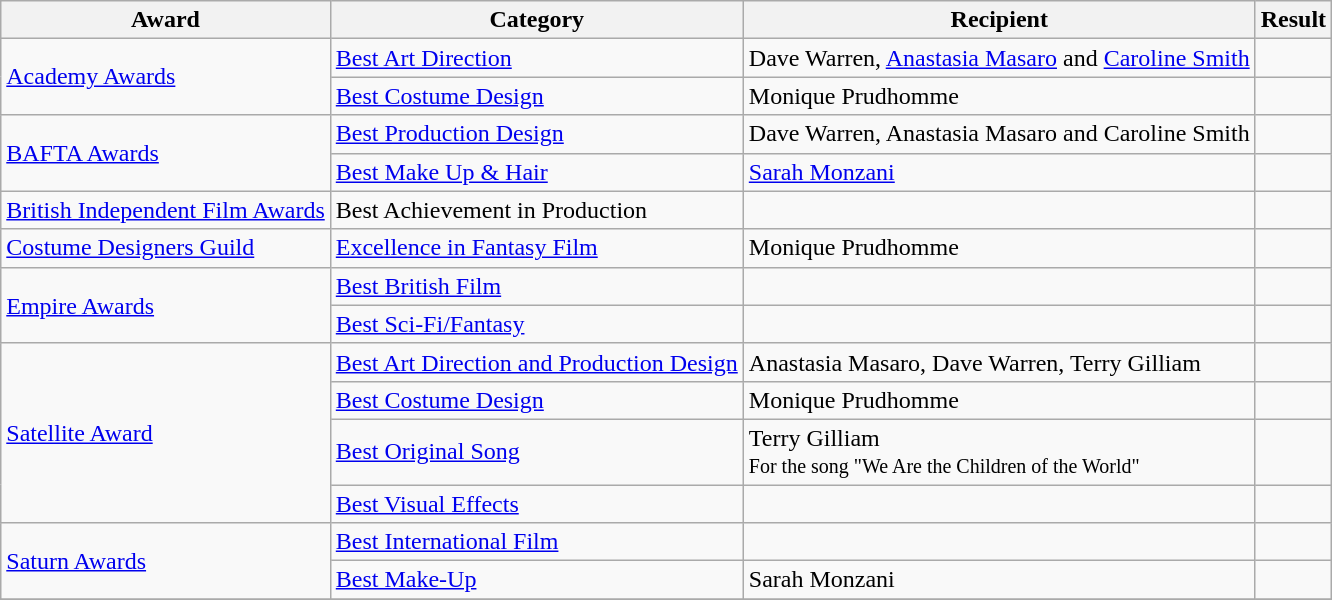<table class="wikitable plainrowheaders sortable">
<tr>
<th scope="col">Award</th>
<th scope="col">Category</th>
<th scope="col">Recipient</th>
<th scope="col">Result</th>
</tr>
<tr>
<td rowspan="2"><a href='#'>Academy Awards</a></td>
<td><a href='#'>Best Art Direction</a></td>
<td>Dave Warren, <a href='#'>Anastasia Masaro</a> and <a href='#'>Caroline Smith</a></td>
<td></td>
</tr>
<tr>
<td><a href='#'>Best Costume Design</a></td>
<td>Monique Prudhomme</td>
<td></td>
</tr>
<tr>
<td rowspan=2><a href='#'>BAFTA Awards</a></td>
<td><a href='#'>Best Production Design</a></td>
<td>Dave Warren, Anastasia Masaro and Caroline Smith</td>
<td></td>
</tr>
<tr>
<td><a href='#'>Best Make Up & Hair</a></td>
<td><a href='#'>Sarah Monzani</a></td>
<td></td>
</tr>
<tr>
<td><a href='#'>British Independent Film Awards</a></td>
<td>Best Achievement in Production</td>
<td></td>
<td></td>
</tr>
<tr>
<td><a href='#'>Costume Designers Guild</a></td>
<td><a href='#'>Excellence in Fantasy Film</a></td>
<td>Monique Prudhomme</td>
<td></td>
</tr>
<tr>
<td rowspan=2><a href='#'>Empire Awards</a></td>
<td><a href='#'>Best British Film</a></td>
<td></td>
<td></td>
</tr>
<tr>
<td><a href='#'>Best Sci-Fi/Fantasy</a></td>
<td></td>
<td></td>
</tr>
<tr>
<td rowspan="4"><a href='#'>Satellite Award</a></td>
<td><a href='#'>Best Art Direction and Production Design</a></td>
<td>Anastasia Masaro, Dave Warren, Terry Gilliam</td>
<td></td>
</tr>
<tr>
<td><a href='#'>Best Costume Design</a></td>
<td>Monique Prudhomme</td>
<td></td>
</tr>
<tr>
<td><a href='#'>Best Original Song</a></td>
<td>Terry Gilliam<br><small>For the song "We Are the Children of the World"</small></td>
<td></td>
</tr>
<tr>
<td><a href='#'>Best Visual Effects</a></td>
<td></td>
<td></td>
</tr>
<tr>
<td rowspan="2"><a href='#'>Saturn Awards</a></td>
<td><a href='#'>Best International Film</a></td>
<td></td>
<td></td>
</tr>
<tr>
<td><a href='#'>Best Make-Up</a></td>
<td>Sarah Monzani</td>
<td></td>
</tr>
<tr>
</tr>
</table>
